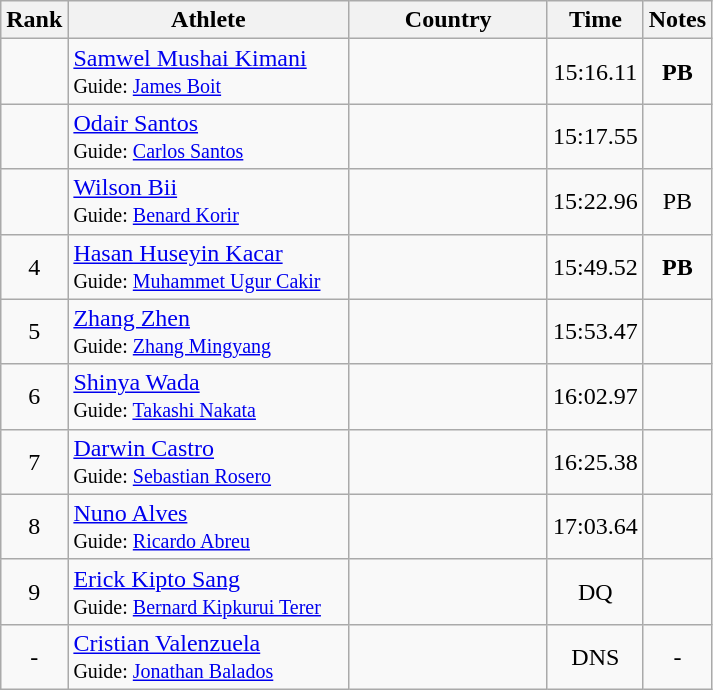<table class="wikitable sortable" style="text-align:center">
<tr>
<th>Rank</th>
<th style="width:180px">Athlete</th>
<th style="width:125px">Country</th>
<th>Time</th>
<th>Notes</th>
</tr>
<tr>
<td></td>
<td style="text-align:left;"><a href='#'>Samwel Mushai Kimani</a><br><small>Guide: <a href='#'>James Boit</a></small></td>
<td style="text-align:left;"></td>
<td>15:16.11</td>
<td><strong>PB</strong></td>
</tr>
<tr>
<td></td>
<td style="text-align:left;"><a href='#'>Odair Santos</a><br><small>Guide: <a href='#'>Carlos Santos</a></small></td>
<td style="text-align:left;"></td>
<td>15:17.55</td>
<td></td>
</tr>
<tr>
<td></td>
<td style="text-align:left;"><a href='#'>Wilson Bii</a><br><small>Guide: <a href='#'>Benard Korir</a></small></td>
<td style="text-align:left;"></td>
<td>15:22.96</td>
<td>PB</td>
</tr>
<tr>
<td>4</td>
<td style="text-align:left;"><a href='#'>Hasan Huseyin Kacar</a><br><small>Guide: <a href='#'>Muhammet Ugur Cakir</a></small></td>
<td style="text-align:left;"></td>
<td>15:49.52</td>
<td><strong>PB</strong></td>
</tr>
<tr>
<td>5</td>
<td style="text-align:left;"><a href='#'>Zhang Zhen</a><br><small>Guide: <a href='#'>Zhang Mingyang</a></small></td>
<td style="text-align:left;"></td>
<td>15:53.47</td>
<td></td>
</tr>
<tr>
<td>6</td>
<td style="text-align:left;"><a href='#'>Shinya Wada</a><br><small>Guide: <a href='#'>Takashi Nakata</a></small></td>
<td style="text-align:left;"></td>
<td>16:02.97</td>
<td></td>
</tr>
<tr>
<td>7</td>
<td style="text-align:left;"><a href='#'>Darwin Castro</a><br><small>Guide: <a href='#'>Sebastian Rosero</a></small></td>
<td style="text-align:left;"></td>
<td>16:25.38</td>
<td></td>
</tr>
<tr>
<td>8</td>
<td style="text-align:left;"><a href='#'>Nuno Alves</a><br><small>Guide: <a href='#'>Ricardo Abreu</a></small></td>
<td style="text-align:left;"></td>
<td>17:03.64</td>
<td></td>
</tr>
<tr>
<td>9</td>
<td style="text-align:left;"><a href='#'>Erick Kipto Sang</a><br><small>Guide: <a href='#'>Bernard Kipkurui Terer</a></small></td>
<td style="text-align:left;"></td>
<td>DQ</td>
<td></td>
</tr>
<tr>
<td>-</td>
<td style="text-align:left;"><a href='#'>Cristian Valenzuela</a><br><small>Guide: <a href='#'>Jonathan Balados</a></small></td>
<td style="text-align:left;"></td>
<td>DNS</td>
<td>-</td>
</tr>
</table>
